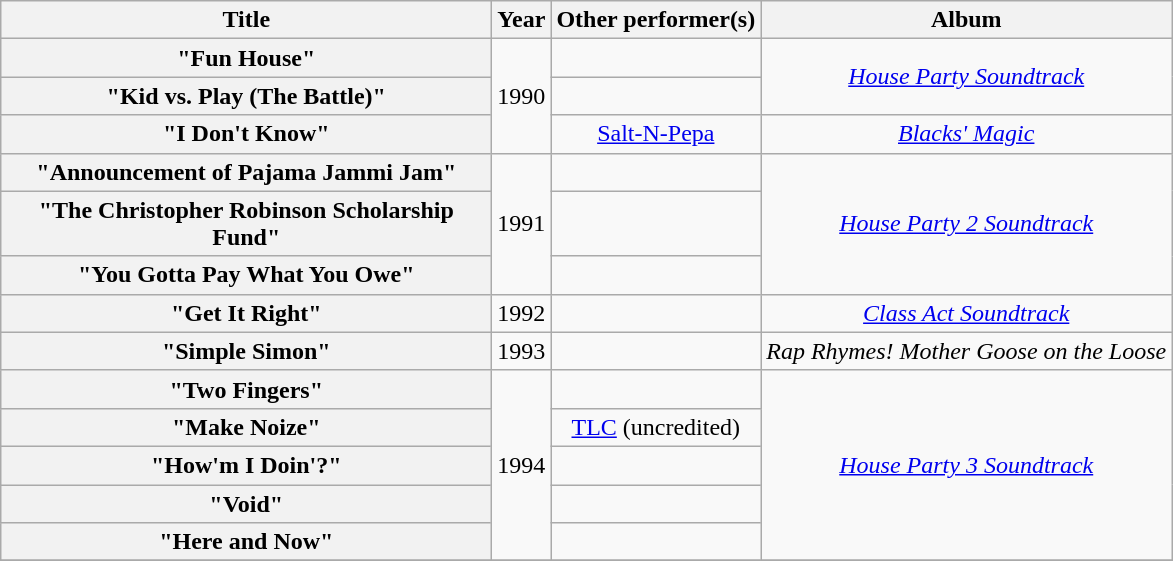<table class="wikitable plainrowheaders" style="text-align:center;">
<tr>
<th scope="col" style="width:20em;">Title</th>
<th scope="col">Year</th>
<th scope="col">Other performer(s)</th>
<th scope="col">Album</th>
</tr>
<tr>
<th scope="row">"Fun House"</th>
<td rowspan="3">1990</td>
<td></td>
<td rowspan="2"><a href='#'><em>House Party Soundtrack</em></a></td>
</tr>
<tr>
<th scope="row">"Kid vs. Play  (The Battle)"</th>
<td></td>
</tr>
<tr>
<th scope="row">"I Don't Know"</th>
<td><a href='#'>Salt-N-Pepa</a></td>
<td><em><a href='#'>Blacks' Magic</a></em></td>
</tr>
<tr>
<th scope="row">"Announcement of Pajama Jammi Jam"</th>
<td rowspan="3">1991</td>
<td></td>
<td rowspan="3"><a href='#'><em>House Party 2 Soundtrack</em></a></td>
</tr>
<tr>
<th scope="row">"The Christopher Robinson Scholarship Fund"</th>
<td></td>
</tr>
<tr>
<th scope="row">"You Gotta Pay What You Owe"</th>
<td></td>
</tr>
<tr>
<th scope="row">"Get It Right"</th>
<td>1992</td>
<td></td>
<td><em><a href='#'>Class Act Soundtrack</a></em></td>
</tr>
<tr>
<th scope="row">"Simple Simon"</th>
<td>1993</td>
<td></td>
<td><em>Rap Rhymes! Mother Goose on the Loose</em></td>
</tr>
<tr>
<th scope="row">"Two Fingers"</th>
<td rowspan="5">1994</td>
<td></td>
<td rowspan="5"><a href='#'><em>House Party 3 Soundtrack</em></a></td>
</tr>
<tr>
<th scope="row">"Make Noize"</th>
<td><a href='#'>TLC</a>  (uncredited)</td>
</tr>
<tr>
<th scope="row">"How'm I Doin'?"</th>
<td></td>
</tr>
<tr>
<th scope="row">"Void"</th>
<td></td>
</tr>
<tr>
<th scope="row">"Here and Now"</th>
<td></td>
</tr>
<tr>
</tr>
</table>
